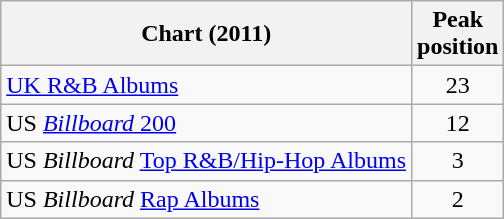<table class="wikitable sortable">
<tr>
<th>Chart (2011)</th>
<th>Peak<br>position</th>
</tr>
<tr>
<td><a href='#'>UK R&B Albums</a></td>
<td style="text-align:center;">23</td>
</tr>
<tr>
<td>US <a href='#'><em>Billboard</em> 200</a></td>
<td style="text-align:center;">12</td>
</tr>
<tr>
<td>US <em>Billboard</em> <a href='#'>Top R&B/Hip-Hop Albums</a></td>
<td style="text-align:center;">3</td>
</tr>
<tr>
<td>US <em>Billboard</em> <a href='#'>Rap Albums</a></td>
<td style="text-align:center;">2</td>
</tr>
</table>
